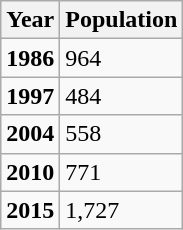<table class="wikitable">
<tr>
<th>Year</th>
<th>Population</th>
</tr>
<tr>
<td><strong>1986</strong></td>
<td>964</td>
</tr>
<tr>
<td><strong>1997</strong></td>
<td>484</td>
</tr>
<tr>
<td><strong>2004</strong></td>
<td>558</td>
</tr>
<tr>
<td><strong>2010</strong></td>
<td>771</td>
</tr>
<tr>
<td><strong>2015</strong></td>
<td>1,727</td>
</tr>
</table>
